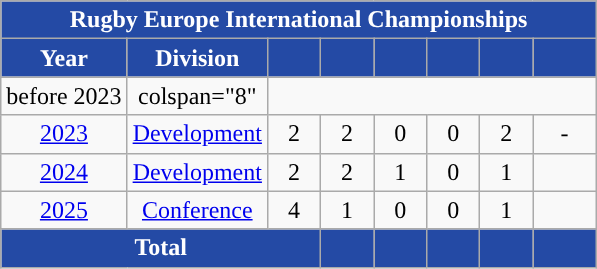<table class="wikitable" style="text-align:center">
<tr>
<th colspan=12 style="background:#244AA5;color:white;">Rugby Europe International Championships</th>
</tr>
<tr>
<th style="background:#244AA5;color:white;">Year</th>
<th style="background:#244AA5;color:white;">Division</th>
<th width="28" style="background:#244AA5;color:white;"></th>
<th width="28" style="background:#244AA5;color:white;"></th>
<th width="28" style="background:#244AA5;color:white;"></th>
<th width="28" style="background:#244AA5;color:white;"></th>
<th width="28" style="background:#244AA5;color:white;"></th>
<th width="35" style="background:#244AA5;color:white;"></th>
</tr>
<tr>
<td>before 2023</td>
<td>colspan="8" </td>
</tr>
<tr>
<td><a href='#'>2023</a></td>
<td><a href='#'>Development</a></td>
<td>2</td>
<td>2</td>
<td>0</td>
<td>0</td>
<td>2</td>
<td>-</td>
</tr>
<tr>
<td><a href='#'>2024</a></td>
<td><a href='#'>Development</a></td>
<td>2</td>
<td>2</td>
<td>1</td>
<td>0</td>
<td>1</td>
<td></td>
</tr>
<tr>
<td><a href='#'>2025</a></td>
<td><a href='#'>Conference</a></td>
<td>4</td>
<td>1</td>
<td>0</td>
<td>0</td>
<td>1</td>
<td></td>
</tr>
<tr>
<th colspan="3" style="background:#244AA5;color:white;">Total</th>
<th style="background:#244AA5;color:white;"></th>
<th style="background:#244AA5;color:white;"></th>
<th style="background:#244AA5;color:white;"></th>
<th style="background:#244AA5;color:white;"></th>
<th style="background:#244AA5;color:white;"></th>
</tr>
</table>
